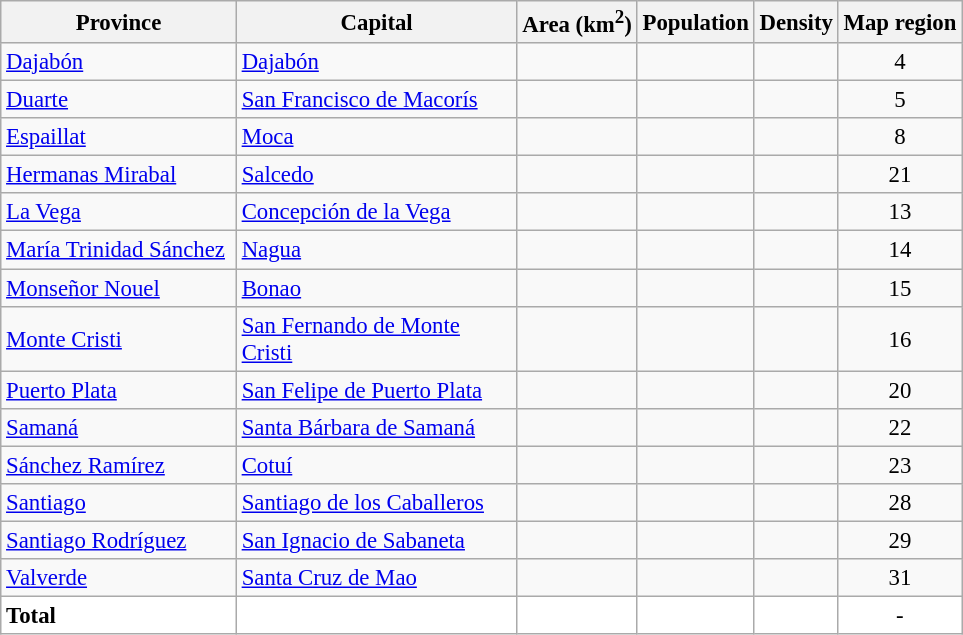<table class="wikitable sortable" style="text-align:center; font-size:95%;">
<tr>
<th style="width:150px;">Province</th>
<th style="width:180px;">Capital</th>
<th>Area (km<sup>2</sup>)</th>
<th>Population</th>
<th>Density</th>
<th>Map region</th>
</tr>
<tr>
<td align="left"><a href='#'>Dajabón</a></td>
<td align="left"><a href='#'>Dajabón</a></td>
<td></td>
<td></td>
<td></td>
<td>4</td>
</tr>
<tr>
<td align="left"><a href='#'>Duarte</a></td>
<td align="left"><a href='#'>San Francisco de Macorís</a></td>
<td></td>
<td></td>
<td></td>
<td>5</td>
</tr>
<tr>
<td align="left"><a href='#'>Espaillat</a></td>
<td align="left"><a href='#'>Moca</a></td>
<td></td>
<td></td>
<td></td>
<td>8</td>
</tr>
<tr>
<td align="left"><a href='#'>Hermanas Mirabal</a></td>
<td align="left"><a href='#'>Salcedo</a></td>
<td></td>
<td></td>
<td></td>
<td>21</td>
</tr>
<tr>
<td align="left"><a href='#'>La Vega</a></td>
<td align="left"><a href='#'>Concepción de la Vega</a></td>
<td></td>
<td></td>
<td></td>
<td>13</td>
</tr>
<tr>
<td align="left"><a href='#'>María Trinidad Sánchez</a></td>
<td align="left"><a href='#'>Nagua</a></td>
<td></td>
<td></td>
<td></td>
<td>14</td>
</tr>
<tr>
<td align="left"><a href='#'>Monseñor Nouel</a></td>
<td align="left"><a href='#'>Bonao</a></td>
<td></td>
<td></td>
<td></td>
<td>15</td>
</tr>
<tr>
<td align="left"><a href='#'>Monte Cristi</a></td>
<td align="left"><a href='#'>San Fernando de Monte Cristi</a></td>
<td></td>
<td></td>
<td></td>
<td>16</td>
</tr>
<tr>
<td align="left"><a href='#'>Puerto Plata</a></td>
<td align="left"><a href='#'>San Felipe de Puerto Plata</a></td>
<td></td>
<td></td>
<td></td>
<td>20</td>
</tr>
<tr>
<td align="left"><a href='#'>Samaná</a></td>
<td align="left"><a href='#'>Santa Bárbara de Samaná</a></td>
<td></td>
<td></td>
<td></td>
<td>22</td>
</tr>
<tr>
<td align="left"><a href='#'>Sánchez Ramírez</a></td>
<td align="left"><a href='#'>Cotuí</a></td>
<td></td>
<td></td>
<td></td>
<td>23</td>
</tr>
<tr>
<td align="left"><a href='#'>Santiago</a></td>
<td align="left"><a href='#'>Santiago de los Caballeros</a></td>
<td></td>
<td></td>
<td></td>
<td>28</td>
</tr>
<tr>
<td align="left"><a href='#'>Santiago Rodríguez</a></td>
<td align="left"><a href='#'>San Ignacio de Sabaneta</a></td>
<td></td>
<td></td>
<td></td>
<td>29</td>
</tr>
<tr>
<td align="left"><a href='#'>Valverde</a></td>
<td align="left"><a href='#'>Santa Cruz de Mao</a></td>
<td></td>
<td></td>
<td></td>
<td>31</td>
</tr>
<tr style="background:white">
<td align="left"><strong>Total</strong></td>
<td align="left"></td>
<td></td>
<td></td>
<td></td>
<td>-</td>
</tr>
</table>
